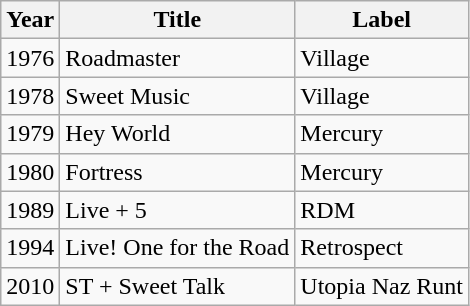<table class="wikitable">
<tr>
<th>Year</th>
<th>Title</th>
<th>Label</th>
</tr>
<tr>
<td>1976</td>
<td>Roadmaster</td>
<td>Village</td>
</tr>
<tr>
<td>1978</td>
<td>Sweet Music</td>
<td>Village</td>
</tr>
<tr>
<td>1979</td>
<td>Hey World</td>
<td>Mercury</td>
</tr>
<tr>
<td>1980</td>
<td>Fortress</td>
<td>Mercury</td>
</tr>
<tr>
<td>1989</td>
<td>Live + 5</td>
<td>RDM</td>
</tr>
<tr>
<td>1994</td>
<td>Live! One for the Road</td>
<td>Retrospect</td>
</tr>
<tr>
<td>2010</td>
<td>ST + Sweet Talk</td>
<td>Utopia Naz Runt</td>
</tr>
</table>
